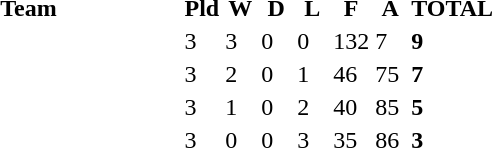<table>
<tr>
<td><br></td>
</tr>
<tr border=1 cellpadding=5 cellspacing=0>
<th width="200">Team</th>
<th width="20">Pld</th>
<th width="20">W</th>
<th width="20">D</th>
<th width="20">L</th>
<th width="20">F</th>
<th width="20">A</th>
<th width="20">TOTAL</th>
</tr>
<tr>
<td align=left></td>
<td>3</td>
<td>3</td>
<td>0</td>
<td>0</td>
<td>132</td>
<td>7</td>
<td><strong>9</strong></td>
</tr>
<tr>
<td align=left></td>
<td>3</td>
<td>2</td>
<td>0</td>
<td>1</td>
<td>46</td>
<td>75</td>
<td><strong>7</strong></td>
</tr>
<tr>
<td align=left></td>
<td>3</td>
<td>1</td>
<td>0</td>
<td>2</td>
<td>40</td>
<td>85</td>
<td><strong>5</strong></td>
</tr>
<tr>
<td align=left></td>
<td>3</td>
<td>0</td>
<td>0</td>
<td>3</td>
<td>35</td>
<td>86</td>
<td><strong>3</strong></td>
</tr>
</table>
